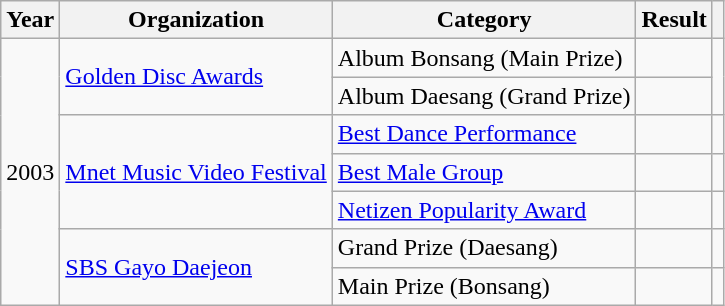<table class="wikitable plainrowheaders">
<tr>
<th>Year</th>
<th>Organization</th>
<th>Category</th>
<th>Result</th>
<th scope="col" class="unsortable"></th>
</tr>
<tr>
<td rowspan="7">2003</td>
<td rowspan="2"><a href='#'>Golden Disc Awards</a></td>
<td>Album Bonsang (Main Prize)</td>
<td></td>
<td rowspan="2" style="text-align:center;"></td>
</tr>
<tr>
<td>Album Daesang (Grand Prize)</td>
<td></td>
</tr>
<tr>
<td rowspan="3"><a href='#'>Mnet Music Video Festival</a></td>
<td><a href='#'>Best Dance Performance</a></td>
<td></td>
<td style="text-align:center;"></td>
</tr>
<tr>
<td><a href='#'>Best Male Group</a></td>
<td></td>
<td></td>
</tr>
<tr>
<td><a href='#'>Netizen Popularity Award</a></td>
<td></td>
<td></td>
</tr>
<tr>
<td rowspan="2"><a href='#'>SBS Gayo Daejeon</a></td>
<td>Grand Prize (Daesang)</td>
<td></td>
<td style="text-align:center;"></td>
</tr>
<tr>
<td>Main Prize (Bonsang)</td>
<td></td>
<td></td>
</tr>
</table>
